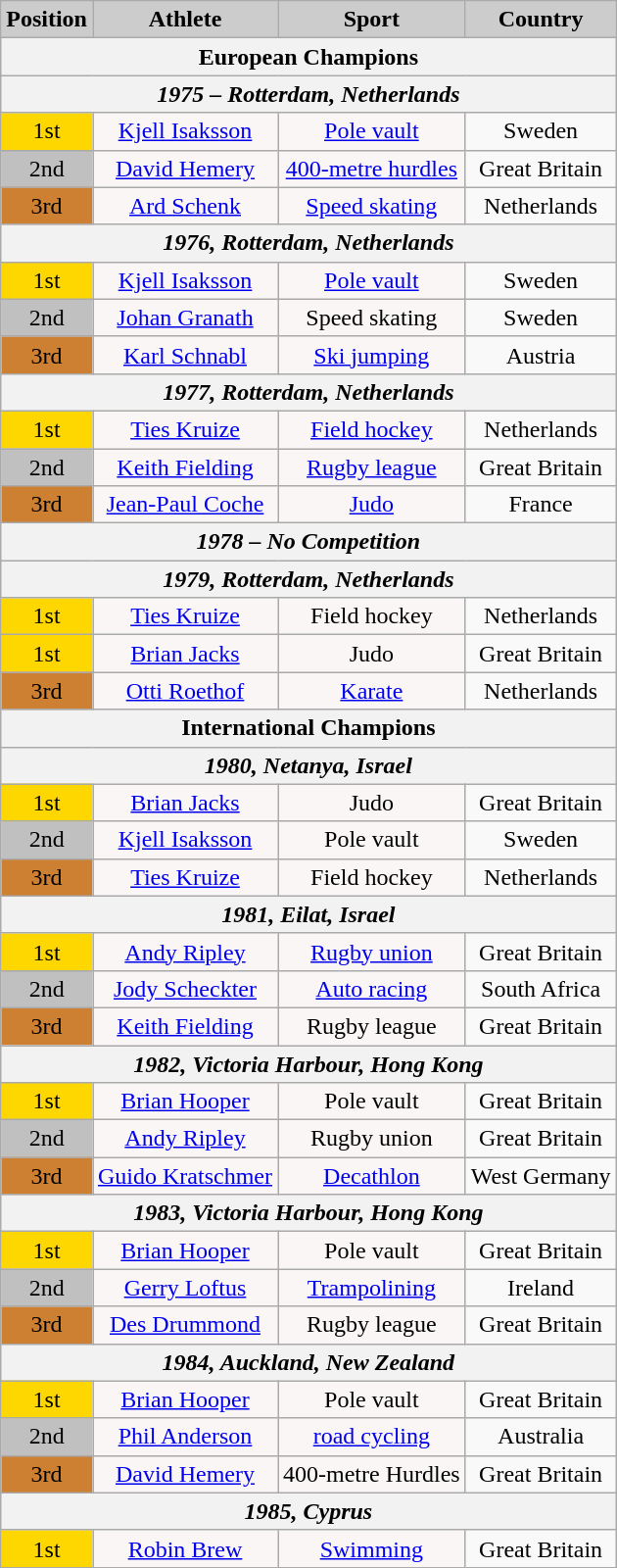<table class="wikitable" style="float:left;">
<tr>
<th style="background:#ccc; text-align:Center;">Position</th>
<th style="background:#ccc; text-align:Center;">Athlete</th>
<th style="background:#ccc; text-align:Center;">Sport</th>
<th style="background:#ccc; text-align:Center;">Country</th>
</tr>
<tr>
<th colspan="4"><strong>European Champions</strong></th>
</tr>
<tr>
<th colspan="4"><em>1975 – Rotterdam, Netherlands</em></th>
</tr>
<tr>
<td style="text-align:center; background:gold;">1st</td>
<td style="text-align:center; background:#faf6f6;"><a href='#'>Kjell Isaksson</a></td>
<td style="text-align:center; background:#faf6f6;"><a href='#'>Pole vault</a></td>
<td style="text-align:center;">Sweden </td>
</tr>
<tr>
<td style="text-align:center; background:silver;">2nd</td>
<td style="text-align:center; background:#faf6f6;"><a href='#'>David Hemery</a></td>
<td style="text-align:center; background:#faf6f6;"><a href='#'>400-metre hurdles</a></td>
<td style="text-align:center;">Great Britain </td>
</tr>
<tr>
<td style="text-align:center; background:#CD7F32;">3rd</td>
<td style="text-align:center; background:#faf6f6;"><a href='#'>Ard Schenk</a></td>
<td style="text-align:center; background:#faf6f6;"><a href='#'>Speed skating</a></td>
<td style="text-align:center;">Netherlands </td>
</tr>
<tr>
<th colspan="4"><em>1976, Rotterdam, Netherlands</em></th>
</tr>
<tr>
<td style="text-align:center; background:gold;">1st</td>
<td style="text-align:center; background:#faf6f6;"><a href='#'>Kjell Isaksson</a></td>
<td style="text-align:center; background:#faf6f6;"><a href='#'>Pole vault</a></td>
<td style="text-align:center;">Sweden </td>
</tr>
<tr>
<td style="text-align:center; background:silver;">2nd</td>
<td style="text-align:center; background:#faf6f6;"><a href='#'>Johan Granath</a></td>
<td style="text-align:center; background:#faf6f6;">Speed skating</td>
<td style="text-align:center;">Sweden </td>
</tr>
<tr>
<td style="text-align:center; background:#CD7F32;">3rd</td>
<td style="text-align:center; background:#faf6f6;"><a href='#'>Karl Schnabl</a></td>
<td style="text-align:center; background:#faf6f6;"><a href='#'>Ski jumping</a></td>
<td style="text-align:center;">Austria </td>
</tr>
<tr>
<th colspan="4"><em>1977, Rotterdam, Netherlands</em></th>
</tr>
<tr>
<td style="text-align:center; background:gold;">1st</td>
<td style="text-align:center; background:#faf6f6;"><a href='#'>Ties Kruize</a></td>
<td style="text-align:center; background:#faf6f6;"><a href='#'>Field hockey</a></td>
<td style="text-align:center;">Netherlands </td>
</tr>
<tr>
<td style="text-align:center; background:silver;">2nd</td>
<td style="text-align:center; background:#faf6f6;"><a href='#'>Keith Fielding</a></td>
<td style="text-align:center; background:#faf6f6;"><a href='#'>Rugby league</a></td>
<td style="text-align:center;">Great Britain </td>
</tr>
<tr>
<td style="text-align:center; background:#CD7F32;">3rd</td>
<td style="text-align:center; background:#faf6f6;"><a href='#'>Jean-Paul Coche</a></td>
<td style="text-align:center; background:#faf6f6;"><a href='#'>Judo</a></td>
<td style="text-align:center;">France </td>
</tr>
<tr>
<th colspan="4"><em>1978 – No Competition</em></th>
</tr>
<tr>
<th colspan="4"><em>1979, Rotterdam, Netherlands</em></th>
</tr>
<tr>
<td style="text-align:center; background:gold;">1st</td>
<td style="text-align:center; background:#faf6f6;"><a href='#'>Ties Kruize</a></td>
<td style="text-align:center; background:#faf6f6;">Field hockey</td>
<td style="text-align:center;">Netherlands </td>
</tr>
<tr>
<td style="text-align:center; background:gold;">1st</td>
<td style="text-align:center; background:#faf6f6;"><a href='#'>Brian Jacks</a></td>
<td style="text-align:center; background:#faf6f6;">Judo</td>
<td style="text-align:center;">Great Britain </td>
</tr>
<tr>
<td style="text-align:center; background:#CD7F32;">3rd</td>
<td style="text-align:center; background:#faf6f6;"><a href='#'>Otti Roethof</a></td>
<td style="text-align:center; background:#faf6f6;"><a href='#'>Karate</a></td>
<td style="text-align:center;">Netherlands </td>
</tr>
<tr>
<th colspan="4"><strong>International Champions</strong></th>
</tr>
<tr>
<th colspan="4"><em>1980, Netanya, Israel</em></th>
</tr>
<tr>
<td style="text-align:center; background:gold;">1st</td>
<td style="text-align:center; background:#faf6f6;"><a href='#'>Brian Jacks</a></td>
<td style="text-align:center; background:#faf6f6;">Judo</td>
<td style="text-align:center;">Great Britain </td>
</tr>
<tr>
<td style="text-align:center; background:silver;">2nd</td>
<td style="text-align:center; background:#faf6f6;"><a href='#'>Kjell Isaksson</a></td>
<td style="text-align:center; background:#faf6f6;">Pole vault</td>
<td style="text-align:center;">Sweden </td>
</tr>
<tr>
<td style="text-align:center; background:#CD7F32;">3rd</td>
<td style="text-align:center; background:#faf6f6;"><a href='#'>Ties Kruize</a></td>
<td style="text-align:center; background:#faf6f6;">Field hockey</td>
<td style="text-align:center;">Netherlands </td>
</tr>
<tr>
<th colspan="4"><em>1981, Eilat, Israel</em></th>
</tr>
<tr>
<td style="text-align:center; background:gold;">1st</td>
<td style="text-align:center; background:#faf6f6;"><a href='#'>Andy Ripley</a></td>
<td style="text-align:center; background:#faf6f6;"><a href='#'>Rugby union</a></td>
<td style="text-align:center;">Great Britain </td>
</tr>
<tr>
<td style="text-align:center; background:silver;">2nd</td>
<td style="text-align:center; background:#faf6f6;"><a href='#'>Jody Scheckter</a></td>
<td style="text-align:center; background:#faf6f6;"><a href='#'>Auto racing</a></td>
<td style="text-align:center;">South Africa </td>
</tr>
<tr>
<td style="text-align:center; background:#CD7F32;">3rd</td>
<td style="text-align:center; background:#faf6f6;"><a href='#'>Keith Fielding</a></td>
<td style="text-align:center; background:#faf6f6;">Rugby league</td>
<td style="text-align:center;">Great Britain </td>
</tr>
<tr>
<th colspan="4"><em>1982, Victoria Harbour, Hong Kong</em></th>
</tr>
<tr>
<td style="text-align:center; background:gold;">1st</td>
<td style="text-align:center; background:#faf6f6;"><a href='#'>Brian Hooper</a></td>
<td style="text-align:center; background:#faf6f6;">Pole vault</td>
<td style="text-align:center;">Great Britain </td>
</tr>
<tr>
<td style="text-align:center; background:silver;">2nd</td>
<td style="text-align:center; background:#faf6f6;"><a href='#'>Andy Ripley</a></td>
<td style="text-align:center; background:#faf6f6;">Rugby union</td>
<td style="text-align:center;">Great Britain </td>
</tr>
<tr>
<td style="text-align:center; background:#CD7F32;">3rd</td>
<td style="text-align:center; background:#faf6f6;"><a href='#'>Guido Kratschmer</a></td>
<td style="text-align:center; background:#faf6f6;"><a href='#'>Decathlon</a></td>
<td style="text-align:center;">West Germany </td>
</tr>
<tr>
<th colspan="4"><em>1983, Victoria Harbour, Hong Kong</em></th>
</tr>
<tr>
<td style="text-align:center; background:gold;">1st</td>
<td style="text-align:center; background:#faf6f6;"><a href='#'>Brian Hooper</a></td>
<td style="text-align:center; background:#faf6f6;">Pole vault</td>
<td style="text-align:center;">Great Britain </td>
</tr>
<tr>
<td style="text-align:center; background:silver;">2nd</td>
<td style="text-align:center; background:#faf6f6;"><a href='#'>Gerry Loftus</a></td>
<td style="text-align:center; background:#faf6f6;"><a href='#'>Trampolining</a></td>
<td style="text-align:center;">Ireland </td>
</tr>
<tr>
<td style="text-align:center; background:#CD7F32;">3rd</td>
<td style="text-align:center; background:#faf6f6;"><a href='#'>Des Drummond</a></td>
<td style="text-align:center; background:#faf6f6;">Rugby league</td>
<td style="text-align:center;">Great Britain </td>
</tr>
<tr>
<th colspan="4"><em>1984, Auckland, New Zealand</em></th>
</tr>
<tr>
<td style="text-align:center; background:gold;">1st</td>
<td style="text-align:center; background:#faf6f6;"><a href='#'>Brian Hooper</a></td>
<td style="text-align:center; background:#faf6f6;">Pole vault</td>
<td style="text-align:center;">Great Britain </td>
</tr>
<tr>
<td style="text-align:center; background:silver;">2nd</td>
<td style="text-align:center; background:#faf6f6;"><a href='#'>Phil Anderson</a></td>
<td style="text-align:center; background:#faf6f6;"><a href='#'>road cycling</a></td>
<td style="text-align:center;">Australia </td>
</tr>
<tr>
<td style="text-align:center; background:#CD7F32;">3rd</td>
<td style="text-align:center; background:#faf6f6;"><a href='#'>David Hemery</a></td>
<td style="text-align:center; background:#faf6f6;">400-metre Hurdles</td>
<td style="text-align:center;">Great Britain </td>
</tr>
<tr>
<th colspan="4"><em>1985, Cyprus</em></th>
</tr>
<tr>
<td style="text-align:center; background:gold;">1st</td>
<td style="text-align:center; background:#faf6f6;"><a href='#'>Robin Brew</a></td>
<td style="text-align:center; background:#faf6f6;"><a href='#'>Swimming</a></td>
<td style="text-align:center;">Great Britain </td>
</tr>
</table>
